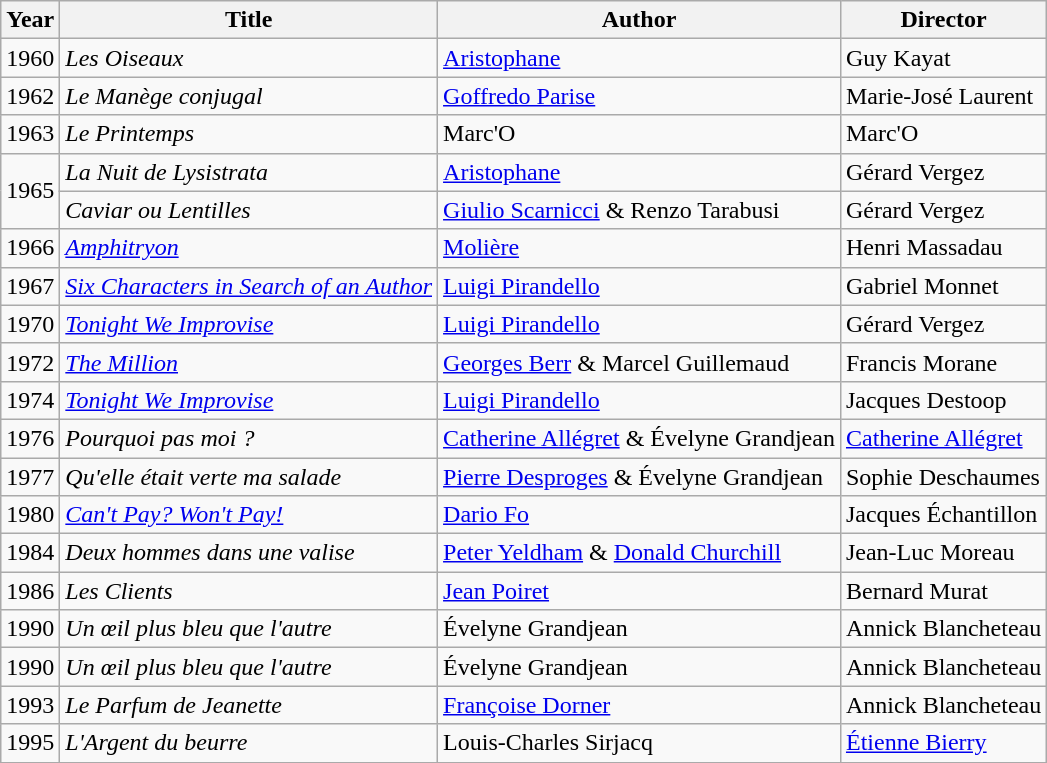<table class="wikitable">
<tr>
<th>Year</th>
<th>Title</th>
<th>Author</th>
<th>Director</th>
</tr>
<tr>
<td>1960</td>
<td><em>Les Oiseaux</em></td>
<td><a href='#'>Aristophane</a></td>
<td>Guy Kayat</td>
</tr>
<tr>
<td>1962</td>
<td><em>Le Manège conjugal</em></td>
<td><a href='#'>Goffredo Parise</a></td>
<td>Marie-José Laurent</td>
</tr>
<tr>
<td>1963</td>
<td><em>Le Printemps</em></td>
<td>Marc'O</td>
<td>Marc'O</td>
</tr>
<tr>
<td rowspan=2>1965</td>
<td><em>La Nuit de Lysistrata</em></td>
<td><a href='#'>Aristophane</a></td>
<td>Gérard Vergez</td>
</tr>
<tr>
<td><em>Caviar ou Lentilles</em></td>
<td><a href='#'>Giulio Scarnicci</a> & Renzo Tarabusi</td>
<td>Gérard Vergez</td>
</tr>
<tr>
<td>1966</td>
<td><em><a href='#'>Amphitryon</a></em></td>
<td><a href='#'>Molière</a></td>
<td>Henri Massadau</td>
</tr>
<tr>
<td>1967</td>
<td><em><a href='#'>Six Characters in Search of an Author</a></em></td>
<td><a href='#'>Luigi Pirandello</a></td>
<td>Gabriel Monnet</td>
</tr>
<tr>
<td>1970</td>
<td><em><a href='#'>Tonight We Improvise</a></em></td>
<td><a href='#'>Luigi Pirandello</a></td>
<td>Gérard Vergez</td>
</tr>
<tr>
<td>1972</td>
<td><em><a href='#'>The Million</a></em></td>
<td><a href='#'>Georges Berr</a> & Marcel Guillemaud</td>
<td>Francis Morane</td>
</tr>
<tr>
<td>1974</td>
<td><em><a href='#'>Tonight We Improvise</a></em></td>
<td><a href='#'>Luigi Pirandello</a></td>
<td>Jacques Destoop</td>
</tr>
<tr>
<td>1976</td>
<td><em>Pourquoi pas moi ?</em></td>
<td><a href='#'>Catherine Allégret</a> & Évelyne Grandjean</td>
<td><a href='#'>Catherine Allégret</a></td>
</tr>
<tr>
<td>1977</td>
<td><em>Qu'elle était verte ma salade</em></td>
<td><a href='#'>Pierre Desproges</a> & Évelyne Grandjean</td>
<td>Sophie Deschaumes</td>
</tr>
<tr>
<td>1980</td>
<td><em><a href='#'>Can't Pay? Won't Pay!</a></em></td>
<td><a href='#'>Dario Fo</a></td>
<td>Jacques Échantillon</td>
</tr>
<tr>
<td>1984</td>
<td><em>Deux hommes dans une valise</em></td>
<td><a href='#'>Peter Yeldham</a> & <a href='#'>Donald Churchill</a></td>
<td>Jean-Luc Moreau</td>
</tr>
<tr>
<td>1986</td>
<td><em>Les Clients</em></td>
<td><a href='#'>Jean Poiret</a></td>
<td>Bernard Murat</td>
</tr>
<tr>
<td>1990</td>
<td><em>Un œil plus bleu que l'autre</em></td>
<td>Évelyne Grandjean</td>
<td>Annick Blancheteau</td>
</tr>
<tr>
<td>1990</td>
<td><em>Un œil plus bleu que l'autre</em></td>
<td>Évelyne Grandjean</td>
<td>Annick Blancheteau</td>
</tr>
<tr>
<td>1993</td>
<td><em>Le Parfum de Jeanette</em></td>
<td><a href='#'>Françoise Dorner</a></td>
<td>Annick Blancheteau</td>
</tr>
<tr>
<td>1995</td>
<td><em>L'Argent du beurre</em></td>
<td>Louis-Charles Sirjacq</td>
<td><a href='#'>Étienne Bierry</a></td>
</tr>
<tr>
</tr>
</table>
